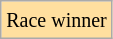<table class="wikitable" align="center">
<tr>
<td style="background:#ffdf9f;"><small>Race winner</small></td>
</tr>
</table>
